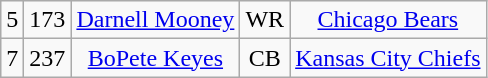<table class="wikitable" style="text-align:center">
<tr>
<td>5</td>
<td>173</td>
<td><a href='#'>Darnell Mooney</a></td>
<td>WR</td>
<td><a href='#'>Chicago Bears</a></td>
</tr>
<tr>
<td>7</td>
<td>237</td>
<td><a href='#'>BoPete Keyes</a></td>
<td>CB</td>
<td><a href='#'>Kansas City Chiefs</a></td>
</tr>
</table>
